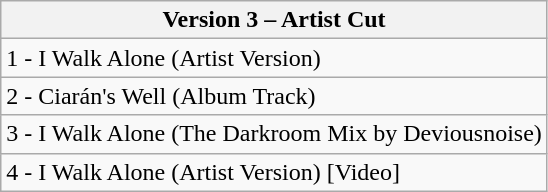<table class="wikitable">
<tr>
<th>Version 3 – Artist Cut</th>
</tr>
<tr>
<td>1 - I Walk Alone (Artist Version)</td>
</tr>
<tr>
<td>2 - Ciarán's Well (Album Track)</td>
</tr>
<tr>
<td>3 - I Walk Alone (The Darkroom Mix by Deviousnoise)</td>
</tr>
<tr>
<td>4 - I Walk Alone (Artist Version) [Video]</td>
</tr>
</table>
